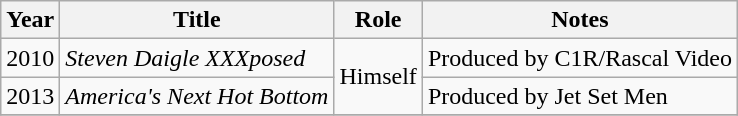<table class="wikitable sortable">
<tr>
<th>Year</th>
<th>Title</th>
<th>Role</th>
<th class="unsortable">Notes</th>
</tr>
<tr>
<td>2010</td>
<td><em>Steven Daigle XXXposed</em></td>
<td rowspan="2">Himself</td>
<td>Produced by C1R/Rascal Video</td>
</tr>
<tr>
<td>2013</td>
<td><em>America's Next Hot Bottom</em></td>
<td>Produced by Jet Set Men</td>
</tr>
<tr>
</tr>
</table>
